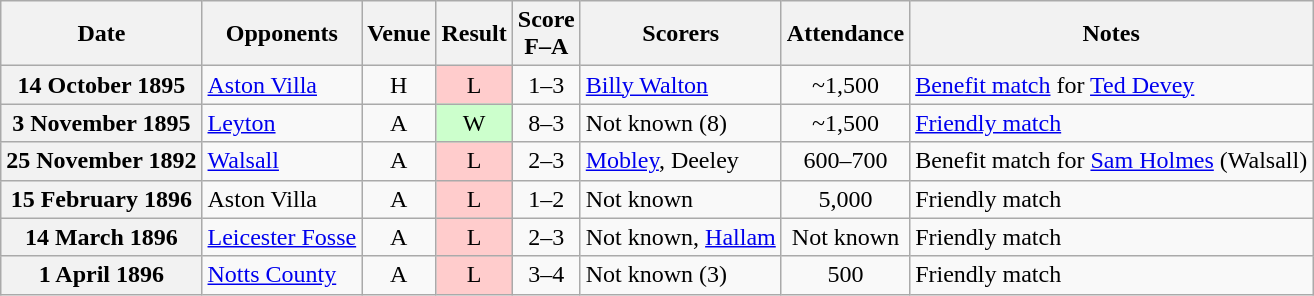<table class="wikitable plainrowheaders" style=text-align:center>
<tr>
<th scope=col>Date</th>
<th scope=col>Opponents</th>
<th scope=col>Venue</th>
<th scope=col>Result</th>
<th scope=col>Score<br>F–A</th>
<th scope=col>Scorers</th>
<th scope=col>Attendance</th>
<th scope=col>Notes</th>
</tr>
<tr>
<th scope=row>14 October 1895</th>
<td style=text-align:left><a href='#'>Aston Villa</a></td>
<td>H</td>
<td style=background:#fcc>L</td>
<td>1–3</td>
<td style=text-align:left><a href='#'>Billy Walton</a></td>
<td>~1,500</td>
<td style=text-align:left><a href='#'>Benefit match</a> for <a href='#'>Ted Devey</a></td>
</tr>
<tr>
<th scope=row>3 November 1895</th>
<td style=text-align:left><a href='#'>Leyton</a></td>
<td>A</td>
<td style=background:#cfc>W</td>
<td>8–3</td>
<td style=text-align:left>Not known (8)</td>
<td>~1,500</td>
<td style=text-align:left><a href='#'>Friendly match</a></td>
</tr>
<tr>
<th scope=row>25 November 1892</th>
<td style=text-align:left><a href='#'>Walsall</a></td>
<td>A</td>
<td style=background:#fcc>L</td>
<td>2–3</td>
<td style=text-align:left><a href='#'>Mobley</a>, Deeley</td>
<td>600–700</td>
<td style=text-align:left>Benefit match for <a href='#'>Sam Holmes</a> (Walsall)</td>
</tr>
<tr>
<th scope=row>15 February 1896</th>
<td style=text-align:left>Aston Villa</td>
<td>A</td>
<td style=background:#fcc>L</td>
<td>1–2</td>
<td style=text-align:left>Not known</td>
<td>5,000</td>
<td style=text-align:left>Friendly match</td>
</tr>
<tr>
<th scope=row>14 March 1896</th>
<td style=text-align:left><a href='#'>Leicester Fosse</a></td>
<td>A</td>
<td style=background:#fcc>L</td>
<td>2–3</td>
<td style=text-align:left>Not known, <a href='#'>Hallam</a></td>
<td>Not known</td>
<td style=text-align:left>Friendly match</td>
</tr>
<tr>
<th scope=row>1 April 1896</th>
<td style=text-align:left><a href='#'>Notts County</a></td>
<td>A</td>
<td style=background:#fcc>L</td>
<td>3–4</td>
<td style=text-align:left>Not known (3)</td>
<td>500</td>
<td style=text-align:left>Friendly match</td>
</tr>
</table>
